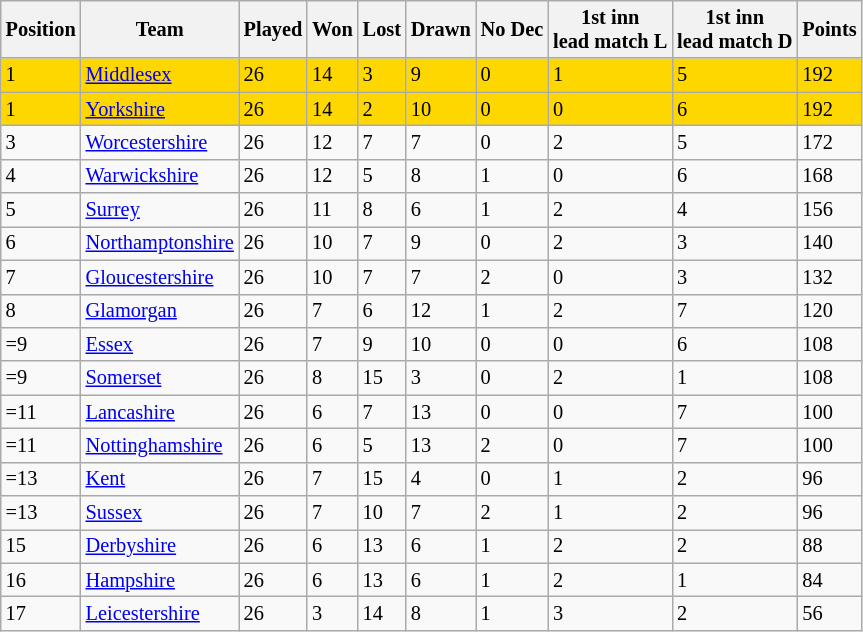<table class="wikitable" style="font-size:85%;">
<tr>
<th>Position</th>
<th>Team</th>
<th>Played</th>
<th>Won</th>
<th>Lost</th>
<th>Drawn</th>
<th>No Dec</th>
<th>1st inn<br>lead
match L</th>
<th>1st inn<br>lead
match D</th>
<th>Points</th>
</tr>
<tr>
<td bgcolor="gold">1</td>
<td bgcolor="gold"><a href='#'>Middlesex</a></td>
<td bgcolor="gold">26</td>
<td bgcolor="gold">14</td>
<td bgcolor="gold">3</td>
<td bgcolor="gold">9</td>
<td bgcolor="gold">0</td>
<td bgcolor="gold">1</td>
<td bgcolor="gold">5</td>
<td bgcolor="gold">192</td>
</tr>
<tr>
<td bgcolor="gold">1</td>
<td bgcolor="gold"><a href='#'>Yorkshire</a></td>
<td bgcolor="gold">26</td>
<td bgcolor="gold">14</td>
<td bgcolor="gold">2</td>
<td bgcolor="gold">10</td>
<td bgcolor="gold">0</td>
<td bgcolor="gold">0</td>
<td bgcolor="gold">6</td>
<td bgcolor="gold">192</td>
</tr>
<tr>
<td>3</td>
<td><a href='#'>Worcestershire</a></td>
<td>26</td>
<td>12</td>
<td>7</td>
<td>7</td>
<td>0</td>
<td>2</td>
<td>5</td>
<td>172</td>
</tr>
<tr>
<td>4</td>
<td><a href='#'>Warwickshire</a></td>
<td>26</td>
<td>12</td>
<td>5</td>
<td>8</td>
<td>1</td>
<td>0</td>
<td>6</td>
<td>168</td>
</tr>
<tr>
<td>5</td>
<td><a href='#'>Surrey</a></td>
<td>26</td>
<td>11</td>
<td>8</td>
<td>6</td>
<td>1</td>
<td>2</td>
<td>4</td>
<td>156</td>
</tr>
<tr>
<td>6</td>
<td><a href='#'>Northamptonshire</a></td>
<td>26</td>
<td>10</td>
<td>7</td>
<td>9</td>
<td>0</td>
<td>2</td>
<td>3</td>
<td>140</td>
</tr>
<tr>
<td>7</td>
<td><a href='#'>Gloucestershire</a></td>
<td>26</td>
<td>10</td>
<td>7</td>
<td>7</td>
<td>2</td>
<td>0</td>
<td>3</td>
<td>132</td>
</tr>
<tr>
<td>8</td>
<td><a href='#'>Glamorgan</a></td>
<td>26</td>
<td>7</td>
<td>6</td>
<td>12</td>
<td>1</td>
<td>2</td>
<td>7</td>
<td>120</td>
</tr>
<tr>
<td>=9</td>
<td><a href='#'>Essex</a></td>
<td>26</td>
<td>7</td>
<td>9</td>
<td>10</td>
<td>0</td>
<td>0</td>
<td>6</td>
<td>108</td>
</tr>
<tr>
<td>=9</td>
<td><a href='#'>Somerset</a></td>
<td>26</td>
<td>8</td>
<td>15</td>
<td>3</td>
<td>0</td>
<td>2</td>
<td>1</td>
<td>108</td>
</tr>
<tr>
<td>=11</td>
<td><a href='#'>Lancashire</a></td>
<td>26</td>
<td>6</td>
<td>7</td>
<td>13</td>
<td>0</td>
<td>0</td>
<td>7</td>
<td>100</td>
</tr>
<tr>
<td>=11</td>
<td><a href='#'>Nottinghamshire</a></td>
<td>26</td>
<td>6</td>
<td>5</td>
<td>13</td>
<td>2</td>
<td>0</td>
<td>7</td>
<td>100</td>
</tr>
<tr>
<td>=13</td>
<td><a href='#'>Kent</a></td>
<td>26</td>
<td>7</td>
<td>15</td>
<td>4</td>
<td>0</td>
<td>1</td>
<td>2</td>
<td>96</td>
</tr>
<tr>
<td>=13</td>
<td><a href='#'>Sussex</a></td>
<td>26</td>
<td>7</td>
<td>10</td>
<td>7</td>
<td>2</td>
<td>1</td>
<td>2</td>
<td>96</td>
</tr>
<tr>
<td>15</td>
<td><a href='#'>Derbyshire</a></td>
<td>26</td>
<td>6</td>
<td>13</td>
<td>6</td>
<td>1</td>
<td>2</td>
<td>2</td>
<td>88</td>
</tr>
<tr>
<td>16</td>
<td><a href='#'>Hampshire</a></td>
<td>26</td>
<td>6</td>
<td>13</td>
<td>6</td>
<td>1</td>
<td>2</td>
<td>1</td>
<td>84</td>
</tr>
<tr>
<td>17</td>
<td><a href='#'>Leicestershire</a></td>
<td>26</td>
<td>3</td>
<td>14</td>
<td>8</td>
<td>1</td>
<td>3</td>
<td>2</td>
<td>56</td>
</tr>
</table>
